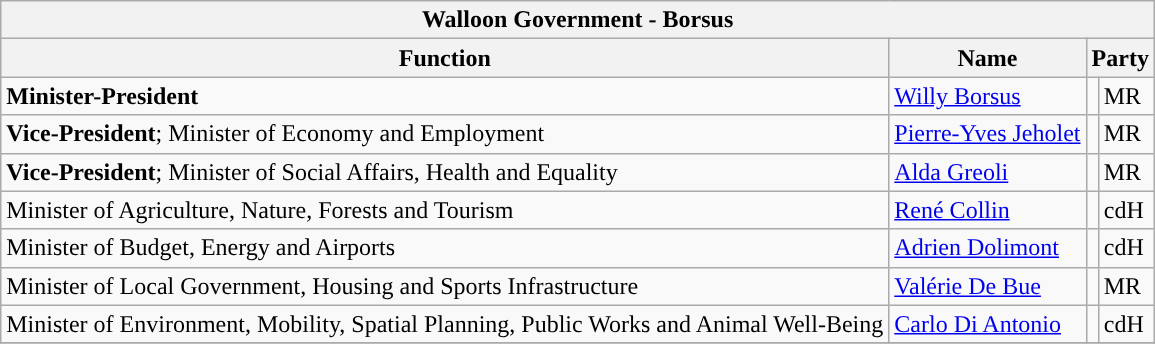<table class="wikitable">
<tr>
<th colspan="4">Walloon Government - Borsus</th>
</tr>
<tr>
<th>Function</th>
<th>Name</th>
<th colspan=2 >Party</th>
</tr>
<tr>
<td><strong>Minister-President</strong></td>
<td><a href='#'>Willy Borsus</a></td>
<td style="background-color:"></td>
<td>MR</td>
</tr>
<tr>
<td><strong>Vice-President</strong>; Minister of Economy and Employment</td>
<td><a href='#'>Pierre-Yves Jeholet</a></td>
<td style="background-color:"></td>
<td>MR</td>
</tr>
<tr>
<td><strong>Vice-President</strong>; Minister of Social Affairs, Health and Equality</td>
<td><a href='#'>Alda Greoli</a></td>
<td style="background-color:"></td>
<td>MR</td>
</tr>
<tr>
<td>Minister of Agriculture, Nature, Forests and Tourism</td>
<td><a href='#'>René Collin</a></td>
<td style="background-color:"></td>
<td>cdH</td>
</tr>
<tr>
<td>Minister of Budget, Energy and Airports</td>
<td><a href='#'>Adrien Dolimont</a></td>
<td style="background-color:"></td>
<td>cdH</td>
</tr>
<tr>
<td>Minister of Local Government, Housing and Sports Infrastructure</td>
<td><a href='#'>Valérie De Bue</a></td>
<td style="background-color:"></td>
<td>MR</td>
</tr>
<tr>
<td>Minister of Environment, Mobility, Spatial Planning, Public Works and Animal Well-Being</td>
<td><a href='#'>Carlo Di Antonio</a></td>
<td style="background-color:"></td>
<td>cdH</td>
</tr>
<tr>
</tr>
</table>
